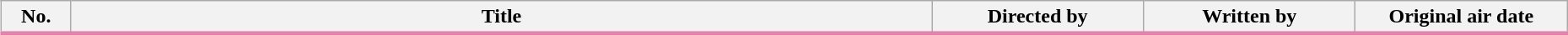<table class="wikitable" style="width:98%; margin:auto; margin-left:5px; background:#FFF;">
<tr style="border-bottom: 3px solid #FD6DAB;">
<th style="width:3em;">No.</th>
<th>Title</th>
<th style="width:10em;">Directed by</th>
<th style="width:10em;">Written by</th>
<th style="width:10em;">Original air date</th>
</tr>
<tr>
</tr>
</table>
